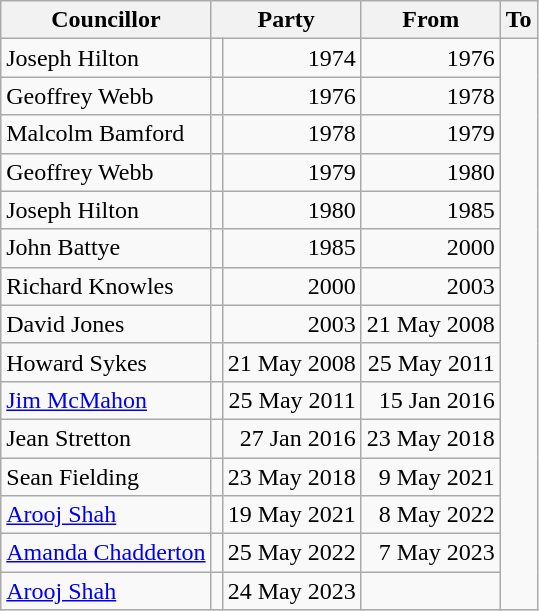<table class=wikitable>
<tr>
<th>Councillor</th>
<th colspan=2>Party</th>
<th>From</th>
<th>To</th>
</tr>
<tr>
<td>Joseph Hilton</td>
<td></td>
<td align=right>1974</td>
<td align=right>1976</td>
</tr>
<tr>
<td>Geoffrey Webb</td>
<td></td>
<td align=right>1976</td>
<td align=right>1978</td>
</tr>
<tr>
<td>Malcolm Bamford</td>
<td></td>
<td align=right>1978</td>
<td align=right>1979</td>
</tr>
<tr>
<td>Geoffrey Webb</td>
<td></td>
<td align=right>1979</td>
<td align=right>1980</td>
</tr>
<tr>
<td>Joseph Hilton</td>
<td></td>
<td align=right>1980</td>
<td align=right>1985</td>
</tr>
<tr>
<td>John Battye</td>
<td></td>
<td align=right>1985</td>
<td align=right>2000</td>
</tr>
<tr>
<td>Richard Knowles</td>
<td></td>
<td align=right>2000</td>
<td align=right>2003</td>
</tr>
<tr>
<td>David Jones</td>
<td></td>
<td align=right>2003</td>
<td align=right>21 May 2008</td>
</tr>
<tr>
<td>Howard Sykes</td>
<td></td>
<td align=right>21 May 2008</td>
<td align=right>25 May 2011</td>
</tr>
<tr>
<td><a href='#'>Jim McMahon</a></td>
<td></td>
<td align=right>25 May 2011</td>
<td align=right>15 Jan 2016</td>
</tr>
<tr>
<td>Jean Stretton</td>
<td></td>
<td align=right>27 Jan 2016</td>
<td align=right>23 May 2018</td>
</tr>
<tr>
<td>Sean Fielding</td>
<td></td>
<td align=right>23 May 2018</td>
<td align=right>9 May 2021</td>
</tr>
<tr>
<td><a href='#'>Arooj Shah</a></td>
<td></td>
<td align=right>19 May 2021</td>
<td align=right>8 May 2022</td>
</tr>
<tr>
<td><a href='#'>Amanda Chadderton</a></td>
<td></td>
<td align=right>25 May 2022</td>
<td align=right>7 May 2023</td>
</tr>
<tr>
<td><a href='#'>Arooj Shah</a></td>
<td></td>
<td align=right>24 May 2023</td>
<td align=right></td>
</tr>
</table>
